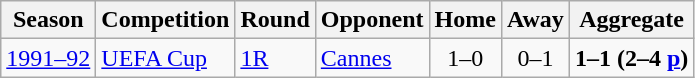<table class="wikitable">
<tr>
<th>Season</th>
<th>Competition</th>
<th>Round</th>
<th>Opponent</th>
<th>Home</th>
<th>Away</th>
<th>Aggregate</th>
</tr>
<tr>
<td><a href='#'>1991–92</a></td>
<td><a href='#'>UEFA Cup</a></td>
<td><a href='#'>1R</a></td>
<td> <a href='#'>Cannes</a></td>
<td style="text-align:center;">1–0</td>
<td style="text-align:center;">0–1</td>
<td style="text-align:center;"><strong>1–1 (2–4 <a href='#'>p</a>)</strong></td>
</tr>
</table>
